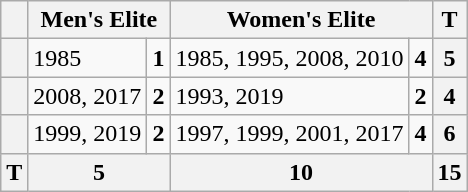<table class="wikitable">
<tr>
<th></th>
<th colspan="2">Men's Elite</th>
<th colspan="2">Women's Elite</th>
<th>T</th>
</tr>
<tr>
<th></th>
<td>1985</td>
<td><strong>1</strong></td>
<td>1985, 1995, 2008, 2010</td>
<td><strong>4</strong></td>
<th>5</th>
</tr>
<tr>
<th></th>
<td>2008, 2017</td>
<td><strong>2</strong></td>
<td>1993, 2019</td>
<td><strong>2</strong></td>
<th>4</th>
</tr>
<tr>
<th></th>
<td>1999, 2019</td>
<td><strong>2</strong></td>
<td>1997, 1999, 2001, 2017</td>
<td><strong>4</strong></td>
<th>6</th>
</tr>
<tr>
<th>T</th>
<th colspan="2">5</th>
<th colspan="2">10</th>
<th>15</th>
</tr>
</table>
